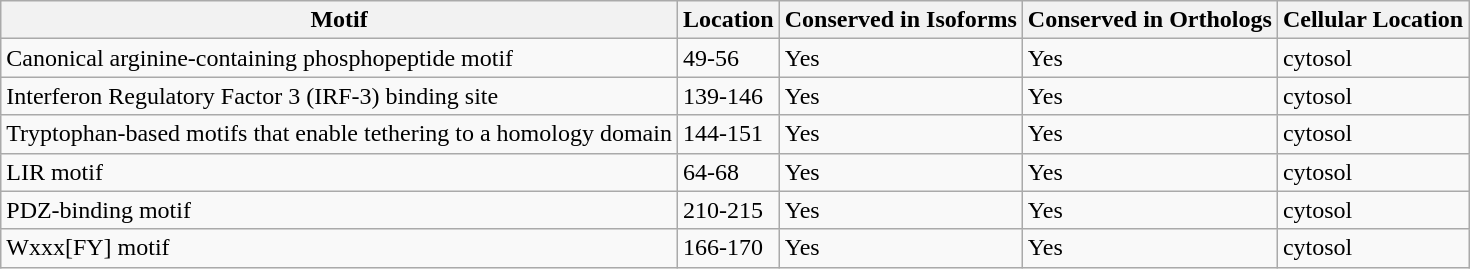<table class="wikitable">
<tr>
<th>Motif</th>
<th>Location</th>
<th>Conserved in Isoforms</th>
<th>Conserved in Orthologs</th>
<th>Cellular Location</th>
</tr>
<tr>
<td>Canonical arginine-containing phosphopeptide motif</td>
<td>49-56</td>
<td>Yes</td>
<td>Yes</td>
<td>cytosol</td>
</tr>
<tr>
<td>Interferon Regulatory Factor 3 (IRF-3) binding site</td>
<td>139-146</td>
<td>Yes</td>
<td>Yes</td>
<td>cytosol</td>
</tr>
<tr>
<td>Tryptophan-based motifs that enable tethering to a homology domain</td>
<td>144-151</td>
<td>Yes</td>
<td>Yes</td>
<td>cytosol</td>
</tr>
<tr>
<td>LIR motif</td>
<td>64-68</td>
<td>Yes</td>
<td>Yes</td>
<td>cytosol</td>
</tr>
<tr>
<td>PDZ-binding motif</td>
<td>210-215</td>
<td>Yes</td>
<td>Yes</td>
<td>cytosol</td>
</tr>
<tr>
<td>Wxxx[FY] motif</td>
<td>166-170</td>
<td>Yes</td>
<td>Yes</td>
<td>cytosol</td>
</tr>
</table>
